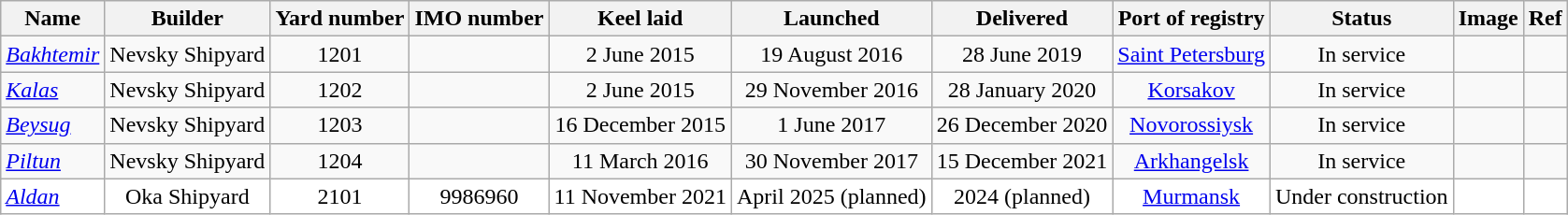<table class="wikitable">
<tr>
<th>Name</th>
<th align="center">Builder</th>
<th align="center">Yard number</th>
<th align="center">IMO number</th>
<th align="center">Keel laid</th>
<th align="center">Launched</th>
<th align="center">Delivered</th>
<th align="center">Port of registry</th>
<th align="center">Status</th>
<th align="center">Image</th>
<th align="center">Ref</th>
</tr>
<tr>
<td><em><a href='#'>Bakhtemir</a></em></td>
<td align="center">Nevsky Shipyard</td>
<td align="center">1201</td>
<td align="center"></td>
<td align="center">2 June 2015</td>
<td align="center">19 August 2016</td>
<td align="center">28 June 2019</td>
<td align="center"><a href='#'>Saint Petersburg</a></td>
<td align="center">In service</td>
<td align="center"></td>
<td align="center"></td>
</tr>
<tr>
<td><em><a href='#'>Kalas</a></em></td>
<td align="center">Nevsky Shipyard</td>
<td align="center">1202</td>
<td align="center"></td>
<td align="center">2 June 2015</td>
<td align="center">29 November 2016</td>
<td align="center">28 January 2020</td>
<td align="center"><a href='#'>Korsakov</a></td>
<td align="center">In service</td>
<td align="center"></td>
<td align="center"></td>
</tr>
<tr>
<td><em><a href='#'>Beysug</a></em></td>
<td align="center">Nevsky Shipyard</td>
<td align="center">1203</td>
<td align="center"></td>
<td align="center">16 December 2015</td>
<td align="center">1 June 2017</td>
<td align="center">26 December 2020</td>
<td align="center"><a href='#'>Novorossiysk</a></td>
<td align="center">In service</td>
<td align="center"></td>
<td align="center"></td>
</tr>
<tr>
<td><em><a href='#'>Piltun</a></em></td>
<td align="center">Nevsky Shipyard</td>
<td align="center">1204</td>
<td align="center"></td>
<td align="center">11 March 2016</td>
<td align="center">30 November 2017</td>
<td align="center">15 December 2021</td>
<td align="center"><a href='#'>Arkhangelsk</a></td>
<td align="center">In service</td>
<td align="center"></td>
<td align="center"></td>
</tr>
<tr style="background:#FFFFFF;">
<td><em><a href='#'>Aldan</a></em></td>
<td align="center">Oka Shipyard</td>
<td align="center">2101</td>
<td align="center">9986960</td>
<td align="center">11 November 2021</td>
<td align="center">April 2025 (planned)</td>
<td align="center">2024 (planned)</td>
<td align="center"><a href='#'>Murmansk</a></td>
<td align="center">Under construction</td>
<td align="center"></td>
<td align="center"></td>
</tr>
</table>
